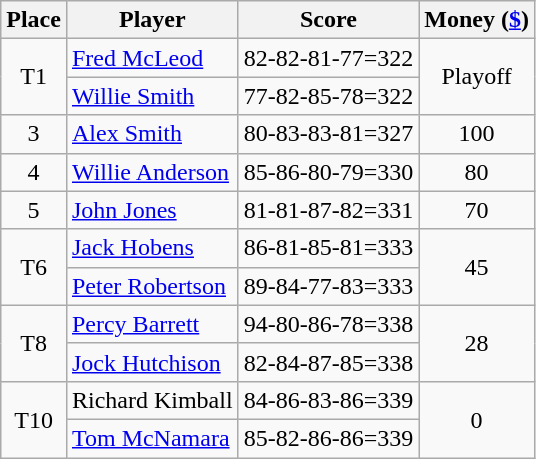<table class=wikitable>
<tr>
<th>Place</th>
<th>Player</th>
<th>Score</th>
<th>Money (<a href='#'>$</a>)</th>
</tr>
<tr>
<td align=center rowspan=2>T1</td>
<td> <a href='#'>Fred McLeod</a></td>
<td>82-82-81-77=322</td>
<td rowspan=2 align=center>Playoff</td>
</tr>
<tr>
<td> <a href='#'>Willie Smith</a></td>
<td>77-82-85-78=322</td>
</tr>
<tr>
<td align=center>3</td>
<td> <a href='#'>Alex Smith</a></td>
<td>80-83-83-81=327</td>
<td align=center>100</td>
</tr>
<tr>
<td align=center>4</td>
<td> <a href='#'>Willie Anderson</a></td>
<td>85-86-80-79=330</td>
<td align=center>80</td>
</tr>
<tr>
<td align=center>5</td>
<td> <a href='#'>John Jones</a></td>
<td>81-81-87-82=331</td>
<td align=center>70</td>
</tr>
<tr>
<td rowspan=2 align=center>T6</td>
<td> <a href='#'>Jack Hobens</a></td>
<td>86-81-85-81=333</td>
<td rowspan=2 align=center>45</td>
</tr>
<tr>
<td> <a href='#'>Peter Robertson</a></td>
<td>89-84-77-83=333</td>
</tr>
<tr>
<td rowspan=2 align=center>T8</td>
<td> <a href='#'>Percy Barrett</a></td>
<td>94-80-86-78=338</td>
<td rowspan=2 align=center>28</td>
</tr>
<tr>
<td> <a href='#'>Jock Hutchison</a></td>
<td>82-84-87-85=338</td>
</tr>
<tr>
<td rowspan=2 align=center>T10</td>
<td> Richard Kimball</td>
<td>84-86-83-86=339</td>
<td rowspan=2 align=center>0</td>
</tr>
<tr>
<td> <a href='#'>Tom McNamara</a></td>
<td>85-82-86-86=339</td>
</tr>
</table>
